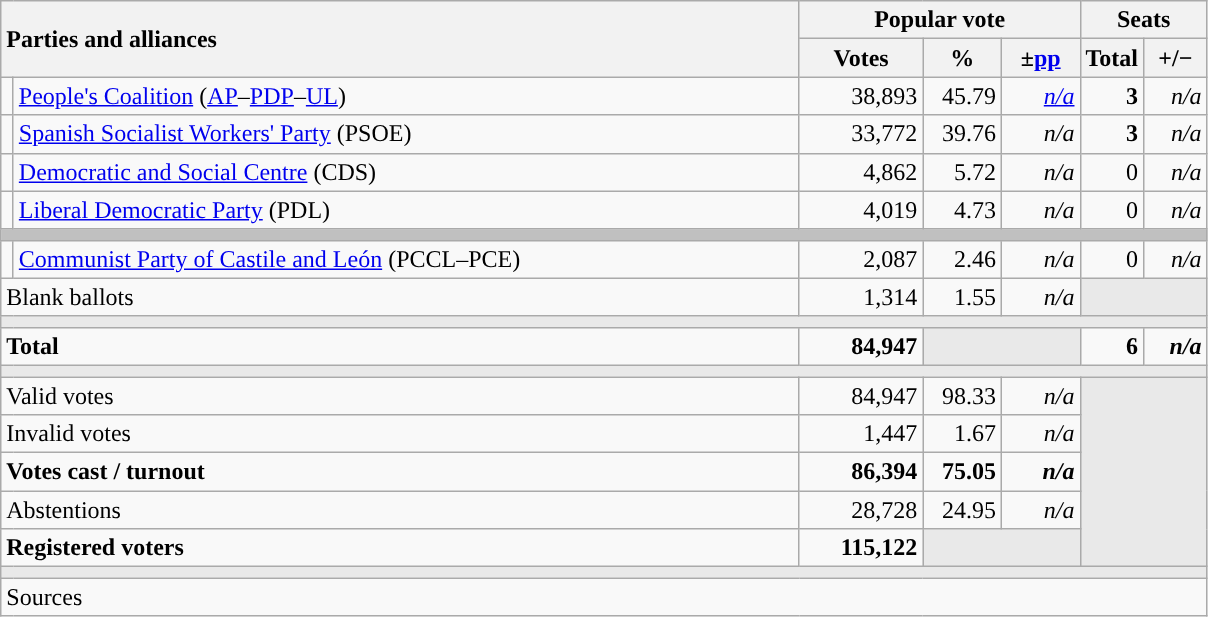<table class="wikitable" style="text-align:right;">
<tr>
<th style="text-align:left;" rowspan="2" colspan="2" width="525">Parties and alliances</th>
<th colspan="3">Popular vote</th>
<th colspan="2">Seats</th>
</tr>
<tr>
<th width="75">Votes</th>
<th width="45">%</th>
<th width="45">±<a href='#'>pp</a></th>
<th width="35">Total</th>
<th width="35">+/−</th>
</tr>
<tr>
<td width="1" style="color:inherit;background:"></td>
<td align="left"><a href='#'>People's Coalition</a> (<a href='#'>AP</a>–<a href='#'>PDP</a>–<a href='#'>UL</a>)</td>
<td>38,893</td>
<td>45.79</td>
<td><em><a href='#'>n/a</a></em></td>
<td><strong>3</strong></td>
<td><em>n/a</em></td>
</tr>
<tr>
<td style="color:inherit;background:"></td>
<td align="left"><a href='#'>Spanish Socialist Workers' Party</a> (PSOE)</td>
<td>33,772</td>
<td>39.76</td>
<td><em>n/a</em></td>
<td><strong>3</strong></td>
<td><em>n/a</em></td>
</tr>
<tr>
<td style="color:inherit;background:"></td>
<td align="left"><a href='#'>Democratic and Social Centre</a> (CDS)</td>
<td>4,862</td>
<td>5.72</td>
<td><em>n/a</em></td>
<td>0</td>
<td><em>n/a</em></td>
</tr>
<tr>
<td style="color:inherit;background:"></td>
<td align="left"><a href='#'>Liberal Democratic Party</a> (PDL)</td>
<td>4,019</td>
<td>4.73</td>
<td><em>n/a</em></td>
<td>0</td>
<td><em>n/a</em></td>
</tr>
<tr>
<td colspan="7" bgcolor="#C0C0C0"></td>
</tr>
<tr>
<td style="color:inherit;background:"></td>
<td align="left"><a href='#'>Communist Party of Castile and León</a> (PCCL–PCE)</td>
<td>2,087</td>
<td>2.46</td>
<td><em>n/a</em></td>
<td>0</td>
<td><em>n/a</em></td>
</tr>
<tr>
<td align="left" colspan="2">Blank ballots</td>
<td>1,314</td>
<td>1.55</td>
<td><em>n/a</em></td>
<td bgcolor="#E9E9E9" colspan="2"></td>
</tr>
<tr>
<td colspan="7" bgcolor="#E9E9E9"></td>
</tr>
<tr style="font-weight:bold;">
<td align="left" colspan="2">Total</td>
<td>84,947</td>
<td bgcolor="#E9E9E9" colspan="2"></td>
<td>6</td>
<td><em>n/a</em></td>
</tr>
<tr>
<td colspan="7" bgcolor="#E9E9E9"></td>
</tr>
<tr>
<td align="left" colspan="2">Valid votes</td>
<td>84,947</td>
<td>98.33</td>
<td><em>n/a</em></td>
<td bgcolor="#E9E9E9" colspan="2" rowspan="5"></td>
</tr>
<tr>
<td align="left" colspan="2">Invalid votes</td>
<td>1,447</td>
<td>1.67</td>
<td><em>n/a</em></td>
</tr>
<tr style="font-weight:bold;">
<td align="left" colspan="2">Votes cast / turnout</td>
<td>86,394</td>
<td>75.05</td>
<td><em>n/a</em></td>
</tr>
<tr>
<td align="left" colspan="2">Abstentions</td>
<td>28,728</td>
<td>24.95</td>
<td><em>n/a</em></td>
</tr>
<tr style="font-weight:bold;">
<td align="left" colspan="2">Registered voters</td>
<td>115,122</td>
<td bgcolor="#E9E9E9" colspan="2"></td>
</tr>
<tr>
<td colspan="7" bgcolor="#E9E9E9"></td>
</tr>
<tr>
<td align="left" colspan="7">Sources</td>
</tr>
</table>
